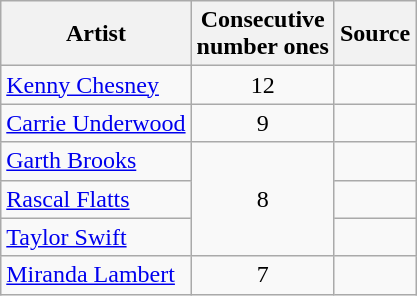<table class="wikitable">
<tr>
<th>Artist</th>
<th>Consecutive<br>number ones</th>
<th>Source</th>
</tr>
<tr>
<td><a href='#'>Kenny Chesney</a></td>
<td align="center">12</td>
<td align="center"></td>
</tr>
<tr>
<td><a href='#'>Carrie Underwood</a></td>
<td align="center">9</td>
<td align="center"></td>
</tr>
<tr>
<td><a href='#'>Garth Brooks</a></td>
<td rowspan="3" align="center">8</td>
<td align="center"></td>
</tr>
<tr>
<td><a href='#'>Rascal Flatts</a></td>
<td></td>
</tr>
<tr>
<td><a href='#'>Taylor Swift</a></td>
<td></td>
</tr>
<tr>
<td><a href='#'>Miranda Lambert</a></td>
<td align=center>7</td>
<td></td>
</tr>
</table>
